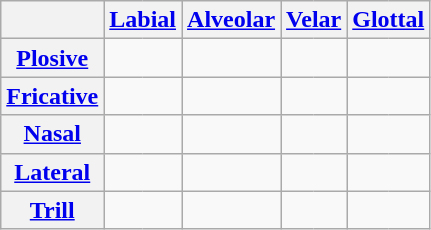<table class="wikitable" style="text-align: center;">
<tr>
<th> </th>
<th colspan="2"><a href='#'>Labial</a></th>
<th colspan="2"><a href='#'>Alveolar</a></th>
<th colspan="2"><a href='#'>Velar</a></th>
<th colspan="2"><a href='#'>Glottal</a></th>
</tr>
<tr>
<th><a href='#'>Plosive</a></th>
<td style="border-right-width: 0;"> </td>
<td style="border-left-width: 0;"></td>
<td style="border-right-width: 0;"></td>
<td style="border-left-width: 0;"></td>
<td style="border-right-width: 0;"></td>
<td style="border-left-width: 0;"></td>
<td style="border-right-width: 0;"></td>
<td style="border-left-width: 0;"> </td>
</tr>
<tr>
<th><a href='#'>Fricative</a></th>
<td style="border-right-width: 0;"></td>
<td style="border-left-width: 0;"> </td>
<td style="border-right-width: 0;"></td>
<td style="border-left-width: 0;"> </td>
<td style="border-right-width: 0;"> </td>
<td style="border-left-width: 0;"> </td>
<td style="border-right-width: 0;"></td>
<td style="border-left-width: 0;"> </td>
</tr>
<tr>
<th><a href='#'>Nasal</a></th>
<td style="border-right-width: 0;"> </td>
<td style="border-left-width: 0;"></td>
<td style="border-right-width: 0;"> </td>
<td style="border-left-width: 0;"></td>
<td style="border-right-width: 0;"> </td>
<td style="border-left-width: 0;"> </td>
<td style="border-right-width: 0;"> </td>
<td style="border-left-width: 0;"> </td>
</tr>
<tr>
<th><a href='#'>Lateral</a></th>
<td style="border-right-width: 0;"> </td>
<td style="border-left-width: 0;"> </td>
<td style="border-right-width: 0;"> </td>
<td style="border-left-width: 0;"></td>
<td style="border-right-width: 0;"> </td>
<td style="border-left-width: 0;"> </td>
<td style="border-right-width: 0;"> </td>
<td style="border-left-width: 0;"> </td>
</tr>
<tr>
<th><a href='#'>Trill</a></th>
<td style="border-right-width: 0;"> </td>
<td style="border-left-width: 0;"> </td>
<td style="border-right-width: 0;"> </td>
<td style="border-left-width: 0;"></td>
<td style="border-right-width: 0;"> </td>
<td style="border-left-width: 0;"> </td>
<td style="border-right-width: 0;"> </td>
<td style="border-left-width: 0;"> </td>
</tr>
</table>
